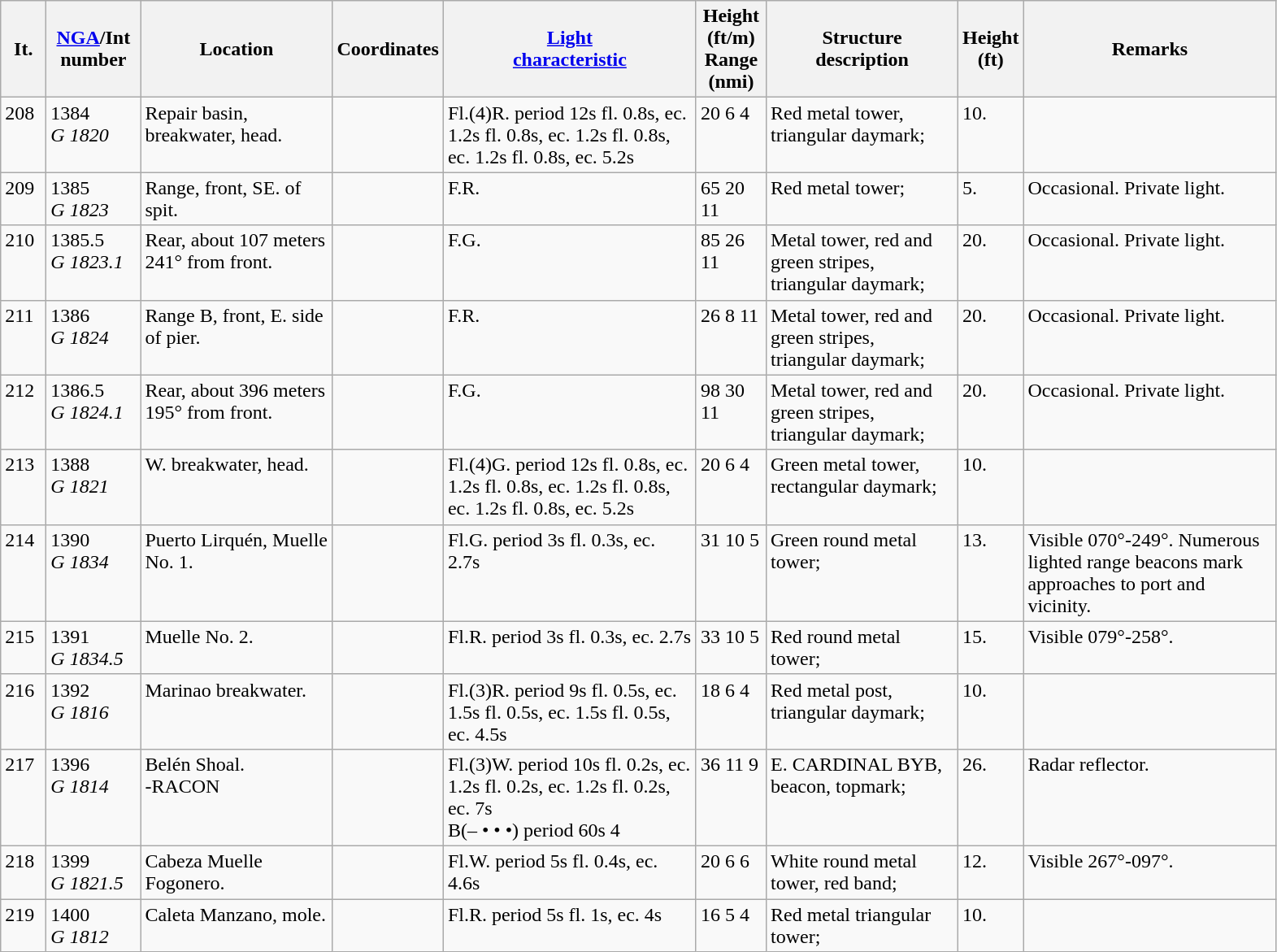<table class="wikitable">
<tr>
<th width="30">It.</th>
<th width="70"><a href='#'>NGA</a>/Int<br>number</th>
<th width="150">Location</th>
<th width="80">Coordinates</th>
<th width="200"><a href='#'>Light<br>characteristic</a></th>
<th width="50">Height (ft/m)<br>Range (nmi)</th>
<th width="150">Structure<br>description</th>
<th width="30">Height (ft)</th>
<th width="200">Remarks</th>
</tr>
<tr valign="top">
<td>208</td>
<td>1384<br><em>G 1820</em></td>
<td>Repair basin, breakwater,  head.</td>
<td></td>
<td>Fl.(4)R. period 12s fl. 0.8s, ec. 1.2s fl. 0.8s, ec. 1.2s fl. 0.8s, ec. 1.2s fl. 0.8s, ec. 5.2s</td>
<td>20 6 4</td>
<td>Red metal tower, triangular  daymark;</td>
<td>10.</td>
<td></td>
</tr>
<tr valign="top">
<td>209</td>
<td>1385<br><em>G 1823</em></td>
<td>Range, front, SE. of spit.</td>
<td></td>
<td>F.R.</td>
<td>65 20 11</td>
<td>Red metal tower;</td>
<td>5.</td>
<td>Occasional.  Private light.</td>
</tr>
<tr valign="top">
<td>210</td>
<td>1385.5<br><em>G 1823.1</em></td>
<td>Rear, about 107 meters 241° from front.</td>
<td></td>
<td>F.G.</td>
<td>85 26 11</td>
<td>Metal tower, red and green  stripes, triangular daymark;</td>
<td>20.</td>
<td>Occasional.  Private light.</td>
</tr>
<tr valign="top">
<td>211</td>
<td>1386<br><em>G 1824</em></td>
<td>Range B, front, E. side of pier.</td>
<td></td>
<td>F.R.</td>
<td>26 8 11</td>
<td>Metal tower, red and green  stripes, triangular daymark;</td>
<td>20.</td>
<td>Occasional.  Private light.</td>
</tr>
<tr valign="top">
<td>212</td>
<td>1386.5<br><em>G 1824.1</em></td>
<td>Rear, about 396 meters 195° from front.</td>
<td></td>
<td>F.G.</td>
<td>98 30 11</td>
<td>Metal tower, red and green  stripes, triangular daymark;</td>
<td>20.</td>
<td>Occasional.  Private light.</td>
</tr>
<tr valign="top">
<td>213</td>
<td>1388<br><em>G 1821</em></td>
<td>W. breakwater, head.</td>
<td></td>
<td>Fl.(4)G. period 12s fl. 0.8s, ec. 1.2s fl. 0.8s, ec. 1.2s fl. 0.8s, ec. 1.2s fl. 0.8s, ec. 5.2s</td>
<td>20 6 4</td>
<td>Green metal tower, rectangular  daymark;</td>
<td>10.</td>
<td></td>
</tr>
<tr valign="top">
<td>214</td>
<td>1390<br><em>G 1834</em></td>
<td>Puerto Lirquén, Muelle No. 1.</td>
<td></td>
<td>Fl.G. period 3s fl. 0.3s, ec. 2.7s</td>
<td>31 10 5</td>
<td>Green round metal tower;</td>
<td>13.</td>
<td>Visible 070°-249°. Numerous lighted range  beacons mark  approaches to port and  vicinity.</td>
</tr>
<tr valign="top">
<td>215</td>
<td>1391<br><em>G 1834.5</em></td>
<td>Muelle No. 2.</td>
<td></td>
<td>Fl.R. period 3s fl. 0.3s, ec. 2.7s</td>
<td>33 10 5</td>
<td>Red round metal tower;</td>
<td>15.</td>
<td>Visible 079°-258°.</td>
</tr>
<tr valign="top">
<td>216</td>
<td>1392<br><em>G 1816</em></td>
<td>Marinao breakwater.</td>
<td></td>
<td>Fl.(3)R. period 9s fl. 0.5s, ec. 1.5s fl. 0.5s, ec. 1.5s fl. 0.5s, ec. 4.5s</td>
<td>18 6 4</td>
<td>Red metal post, triangular  daymark;</td>
<td>10.</td>
<td></td>
</tr>
<tr valign="top">
<td>217</td>
<td>1396<br><em>G 1814</em></td>
<td>Belén Shoal. <br> -RACON</td>
<td></td>
<td>Fl.(3)W. period 10s fl. 0.2s, ec. 1.2s fl. 0.2s, ec. 1.2s fl. 0.2s, ec. 7s <br> B(– • • •) period 60s 4</td>
<td>36 11 9</td>
<td>E. CARDINAL BYB, beacon, topmark;</td>
<td>26.</td>
<td>Radar reflector.</td>
</tr>
<tr valign="top">
<td>218</td>
<td>1399<br><em>G 1821.5</em></td>
<td>Cabeza Muelle Fogonero.</td>
<td></td>
<td>Fl.W. period 5s fl. 0.4s, ec. 4.6s</td>
<td>20 6 6</td>
<td>White round metal tower, red  band;</td>
<td>12.</td>
<td>Visible 267°-097°.</td>
</tr>
<tr valign="top">
<td>219</td>
<td>1400<br><em>G 1812</em></td>
<td>Caleta Manzano, mole.</td>
<td></td>
<td>Fl.R. period 5s fl. 1s, ec. 4s</td>
<td>16 5 4</td>
<td>Red metal triangular tower;</td>
<td>10.</td>
<td></td>
</tr>
</table>
